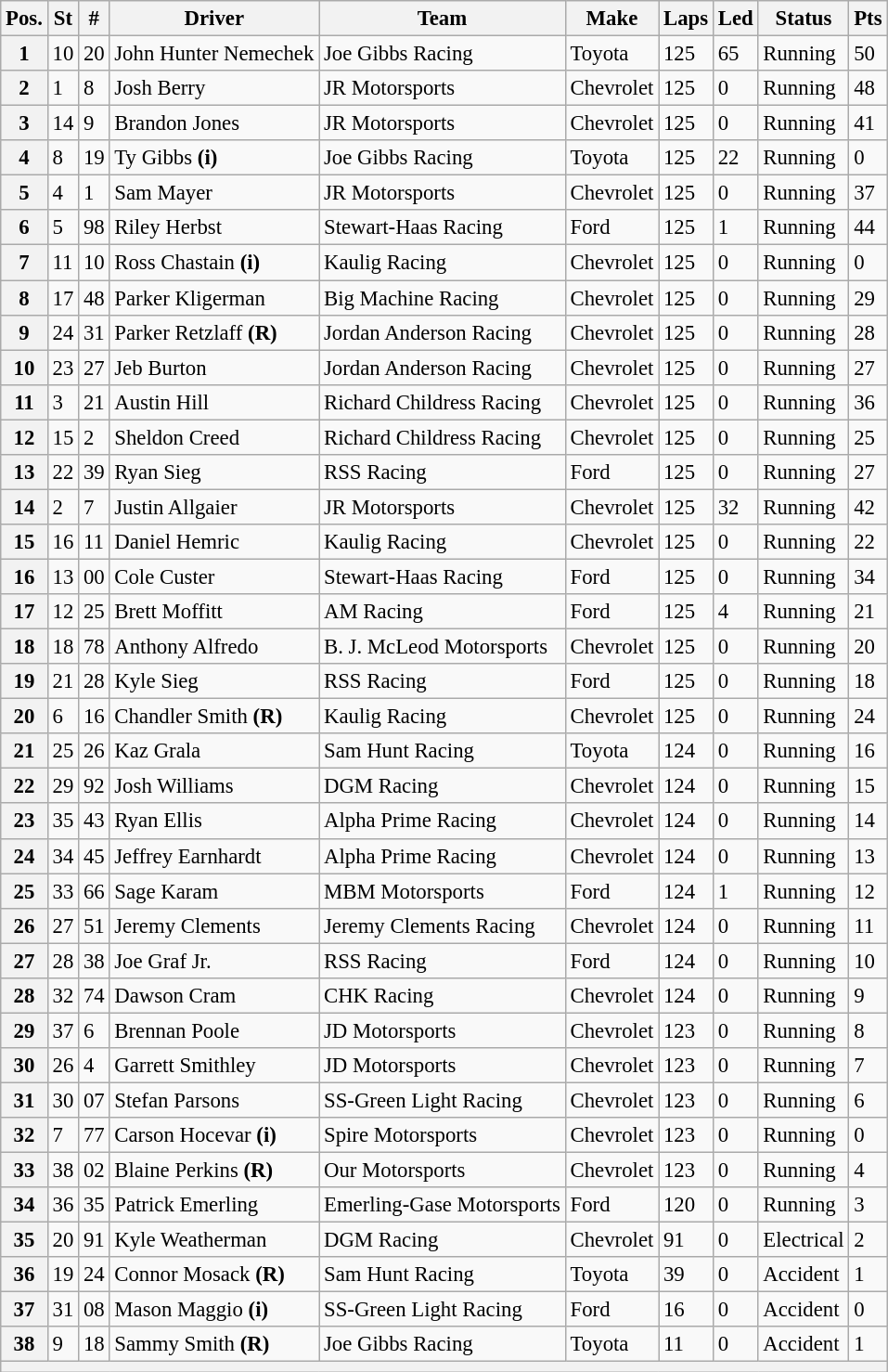<table class="wikitable" style="font-size:95%">
<tr>
<th>Pos.</th>
<th>St</th>
<th>#</th>
<th>Driver</th>
<th>Team</th>
<th>Make</th>
<th>Laps</th>
<th>Led</th>
<th>Status</th>
<th>Pts</th>
</tr>
<tr>
<th>1</th>
<td>10</td>
<td>20</td>
<td>John Hunter Nemechek</td>
<td>Joe Gibbs Racing</td>
<td>Toyota</td>
<td>125</td>
<td>65</td>
<td>Running</td>
<td>50</td>
</tr>
<tr>
<th>2</th>
<td>1</td>
<td>8</td>
<td>Josh Berry</td>
<td>JR Motorsports</td>
<td>Chevrolet</td>
<td>125</td>
<td>0</td>
<td>Running</td>
<td>48</td>
</tr>
<tr>
<th>3</th>
<td>14</td>
<td>9</td>
<td>Brandon Jones</td>
<td>JR Motorsports</td>
<td>Chevrolet</td>
<td>125</td>
<td>0</td>
<td>Running</td>
<td>41</td>
</tr>
<tr>
<th>4</th>
<td>8</td>
<td>19</td>
<td>Ty Gibbs <strong>(i)</strong></td>
<td>Joe Gibbs Racing</td>
<td>Toyota</td>
<td>125</td>
<td>22</td>
<td>Running</td>
<td>0</td>
</tr>
<tr>
<th>5</th>
<td>4</td>
<td>1</td>
<td>Sam Mayer</td>
<td>JR Motorsports</td>
<td>Chevrolet</td>
<td>125</td>
<td>0</td>
<td>Running</td>
<td>37</td>
</tr>
<tr>
<th>6</th>
<td>5</td>
<td>98</td>
<td>Riley Herbst</td>
<td>Stewart-Haas Racing</td>
<td>Ford</td>
<td>125</td>
<td>1</td>
<td>Running</td>
<td>44</td>
</tr>
<tr>
<th>7</th>
<td>11</td>
<td>10</td>
<td>Ross Chastain <strong>(i)</strong></td>
<td>Kaulig Racing</td>
<td>Chevrolet</td>
<td>125</td>
<td>0</td>
<td>Running</td>
<td>0</td>
</tr>
<tr>
<th>8</th>
<td>17</td>
<td>48</td>
<td>Parker Kligerman</td>
<td>Big Machine Racing</td>
<td>Chevrolet</td>
<td>125</td>
<td>0</td>
<td>Running</td>
<td>29</td>
</tr>
<tr>
<th>9</th>
<td>24</td>
<td>31</td>
<td>Parker Retzlaff <strong>(R)</strong></td>
<td>Jordan Anderson Racing</td>
<td>Chevrolet</td>
<td>125</td>
<td>0</td>
<td>Running</td>
<td>28</td>
</tr>
<tr>
<th>10</th>
<td>23</td>
<td>27</td>
<td>Jeb Burton</td>
<td>Jordan Anderson Racing</td>
<td>Chevrolet</td>
<td>125</td>
<td>0</td>
<td>Running</td>
<td>27</td>
</tr>
<tr>
<th>11</th>
<td>3</td>
<td>21</td>
<td>Austin Hill</td>
<td>Richard Childress Racing</td>
<td>Chevrolet</td>
<td>125</td>
<td>0</td>
<td>Running</td>
<td>36</td>
</tr>
<tr>
<th>12</th>
<td>15</td>
<td>2</td>
<td>Sheldon Creed</td>
<td>Richard Childress Racing</td>
<td>Chevrolet</td>
<td>125</td>
<td>0</td>
<td>Running</td>
<td>25</td>
</tr>
<tr>
<th>13</th>
<td>22</td>
<td>39</td>
<td>Ryan Sieg</td>
<td>RSS Racing</td>
<td>Ford</td>
<td>125</td>
<td>0</td>
<td>Running</td>
<td>27</td>
</tr>
<tr>
<th>14</th>
<td>2</td>
<td>7</td>
<td>Justin Allgaier</td>
<td>JR Motorsports</td>
<td>Chevrolet</td>
<td>125</td>
<td>32</td>
<td>Running</td>
<td>42</td>
</tr>
<tr>
<th>15</th>
<td>16</td>
<td>11</td>
<td>Daniel Hemric</td>
<td>Kaulig Racing</td>
<td>Chevrolet</td>
<td>125</td>
<td>0</td>
<td>Running</td>
<td>22</td>
</tr>
<tr>
<th>16</th>
<td>13</td>
<td>00</td>
<td>Cole Custer</td>
<td>Stewart-Haas Racing</td>
<td>Ford</td>
<td>125</td>
<td>0</td>
<td>Running</td>
<td>34</td>
</tr>
<tr>
<th>17</th>
<td>12</td>
<td>25</td>
<td>Brett Moffitt</td>
<td>AM Racing</td>
<td>Ford</td>
<td>125</td>
<td>4</td>
<td>Running</td>
<td>21</td>
</tr>
<tr>
<th>18</th>
<td>18</td>
<td>78</td>
<td>Anthony Alfredo</td>
<td>B. J. McLeod Motorsports</td>
<td>Chevrolet</td>
<td>125</td>
<td>0</td>
<td>Running</td>
<td>20</td>
</tr>
<tr>
<th>19</th>
<td>21</td>
<td>28</td>
<td>Kyle Sieg</td>
<td>RSS Racing</td>
<td>Ford</td>
<td>125</td>
<td>0</td>
<td>Running</td>
<td>18</td>
</tr>
<tr>
<th>20</th>
<td>6</td>
<td>16</td>
<td>Chandler Smith <strong>(R)</strong></td>
<td>Kaulig Racing</td>
<td>Chevrolet</td>
<td>125</td>
<td>0</td>
<td>Running</td>
<td>24</td>
</tr>
<tr>
<th>21</th>
<td>25</td>
<td>26</td>
<td>Kaz Grala</td>
<td>Sam Hunt Racing</td>
<td>Toyota</td>
<td>124</td>
<td>0</td>
<td>Running</td>
<td>16</td>
</tr>
<tr>
<th>22</th>
<td>29</td>
<td>92</td>
<td>Josh Williams</td>
<td>DGM Racing</td>
<td>Chevrolet</td>
<td>124</td>
<td>0</td>
<td>Running</td>
<td>15</td>
</tr>
<tr>
<th>23</th>
<td>35</td>
<td>43</td>
<td>Ryan Ellis</td>
<td>Alpha Prime Racing</td>
<td>Chevrolet</td>
<td>124</td>
<td>0</td>
<td>Running</td>
<td>14</td>
</tr>
<tr>
<th>24</th>
<td>34</td>
<td>45</td>
<td>Jeffrey Earnhardt</td>
<td>Alpha Prime Racing</td>
<td>Chevrolet</td>
<td>124</td>
<td>0</td>
<td>Running</td>
<td>13</td>
</tr>
<tr>
<th>25</th>
<td>33</td>
<td>66</td>
<td>Sage Karam</td>
<td>MBM Motorsports</td>
<td>Ford</td>
<td>124</td>
<td>1</td>
<td>Running</td>
<td>12</td>
</tr>
<tr>
<th>26</th>
<td>27</td>
<td>51</td>
<td>Jeremy Clements</td>
<td>Jeremy Clements Racing</td>
<td>Chevrolet</td>
<td>124</td>
<td>0</td>
<td>Running</td>
<td>11</td>
</tr>
<tr>
<th>27</th>
<td>28</td>
<td>38</td>
<td>Joe Graf Jr.</td>
<td>RSS Racing</td>
<td>Ford</td>
<td>124</td>
<td>0</td>
<td>Running</td>
<td>10</td>
</tr>
<tr>
<th>28</th>
<td>32</td>
<td>74</td>
<td>Dawson Cram</td>
<td>CHK Racing</td>
<td>Chevrolet</td>
<td>124</td>
<td>0</td>
<td>Running</td>
<td>9</td>
</tr>
<tr>
<th>29</th>
<td>37</td>
<td>6</td>
<td>Brennan Poole</td>
<td>JD Motorsports</td>
<td>Chevrolet</td>
<td>123</td>
<td>0</td>
<td>Running</td>
<td>8</td>
</tr>
<tr>
<th>30</th>
<td>26</td>
<td>4</td>
<td>Garrett Smithley</td>
<td>JD Motorsports</td>
<td>Chevrolet</td>
<td>123</td>
<td>0</td>
<td>Running</td>
<td>7</td>
</tr>
<tr>
<th>31</th>
<td>30</td>
<td>07</td>
<td>Stefan Parsons</td>
<td>SS-Green Light Racing</td>
<td>Chevrolet</td>
<td>123</td>
<td>0</td>
<td>Running</td>
<td>6</td>
</tr>
<tr>
<th>32</th>
<td>7</td>
<td>77</td>
<td>Carson Hocevar <strong>(i)</strong></td>
<td>Spire Motorsports</td>
<td>Chevrolet</td>
<td>123</td>
<td>0</td>
<td>Running</td>
<td>0</td>
</tr>
<tr>
<th>33</th>
<td>38</td>
<td>02</td>
<td>Blaine Perkins <strong>(R)</strong></td>
<td>Our Motorsports</td>
<td>Chevrolet</td>
<td>123</td>
<td>0</td>
<td>Running</td>
<td>4</td>
</tr>
<tr>
<th>34</th>
<td>36</td>
<td>35</td>
<td>Patrick Emerling</td>
<td>Emerling-Gase Motorsports</td>
<td>Ford</td>
<td>120</td>
<td>0</td>
<td>Running</td>
<td>3</td>
</tr>
<tr>
<th>35</th>
<td>20</td>
<td>91</td>
<td>Kyle Weatherman</td>
<td>DGM Racing</td>
<td>Chevrolet</td>
<td>91</td>
<td>0</td>
<td>Electrical</td>
<td>2</td>
</tr>
<tr>
<th>36</th>
<td>19</td>
<td>24</td>
<td>Connor Mosack <strong>(R)</strong></td>
<td>Sam Hunt Racing</td>
<td>Toyota</td>
<td>39</td>
<td>0</td>
<td>Accident</td>
<td>1</td>
</tr>
<tr>
<th>37</th>
<td>31</td>
<td>08</td>
<td>Mason Maggio <strong>(i)</strong></td>
<td>SS-Green Light Racing</td>
<td>Ford</td>
<td>16</td>
<td>0</td>
<td>Accident</td>
<td>0</td>
</tr>
<tr>
<th>38</th>
<td>9</td>
<td>18</td>
<td>Sammy Smith <strong>(R)</strong></td>
<td>Joe Gibbs Racing</td>
<td>Toyota</td>
<td>11</td>
<td>0</td>
<td>Accident</td>
<td>1</td>
</tr>
<tr>
<th colspan="10"></th>
</tr>
</table>
